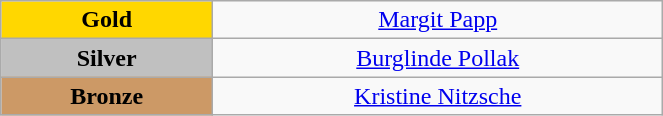<table class="wikitable" style="text-align:center; " width="35%">
<tr>
<td bgcolor="gold"><strong>Gold</strong></td>
<td><a href='#'>Margit Papp</a><br>  <small><em></em></small></td>
</tr>
<tr>
<td bgcolor="silver"><strong>Silver</strong></td>
<td><a href='#'>Burglinde Pollak</a><br>  <small><em></em></small></td>
</tr>
<tr>
<td bgcolor="CC9966"><strong>Bronze</strong></td>
<td><a href='#'>Kristine Nitzsche</a><br>  <small><em></em></small></td>
</tr>
</table>
